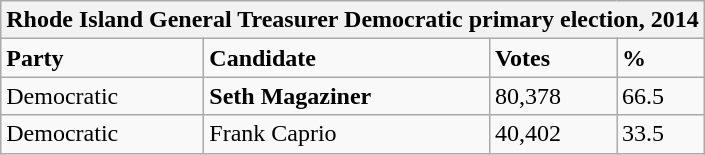<table class="wikitable">
<tr>
<th colspan="4">Rhode Island General Treasurer Democratic primary election, 2014</th>
</tr>
<tr>
<td><strong>Party</strong></td>
<td><strong>Candidate</strong></td>
<td><strong>Votes</strong></td>
<td><strong>%</strong></td>
</tr>
<tr>
<td>Democratic</td>
<td><strong>Seth Magaziner</strong></td>
<td>80,378</td>
<td>66.5</td>
</tr>
<tr>
<td>Democratic</td>
<td>Frank Caprio</td>
<td>40,402</td>
<td>33.5</td>
</tr>
</table>
